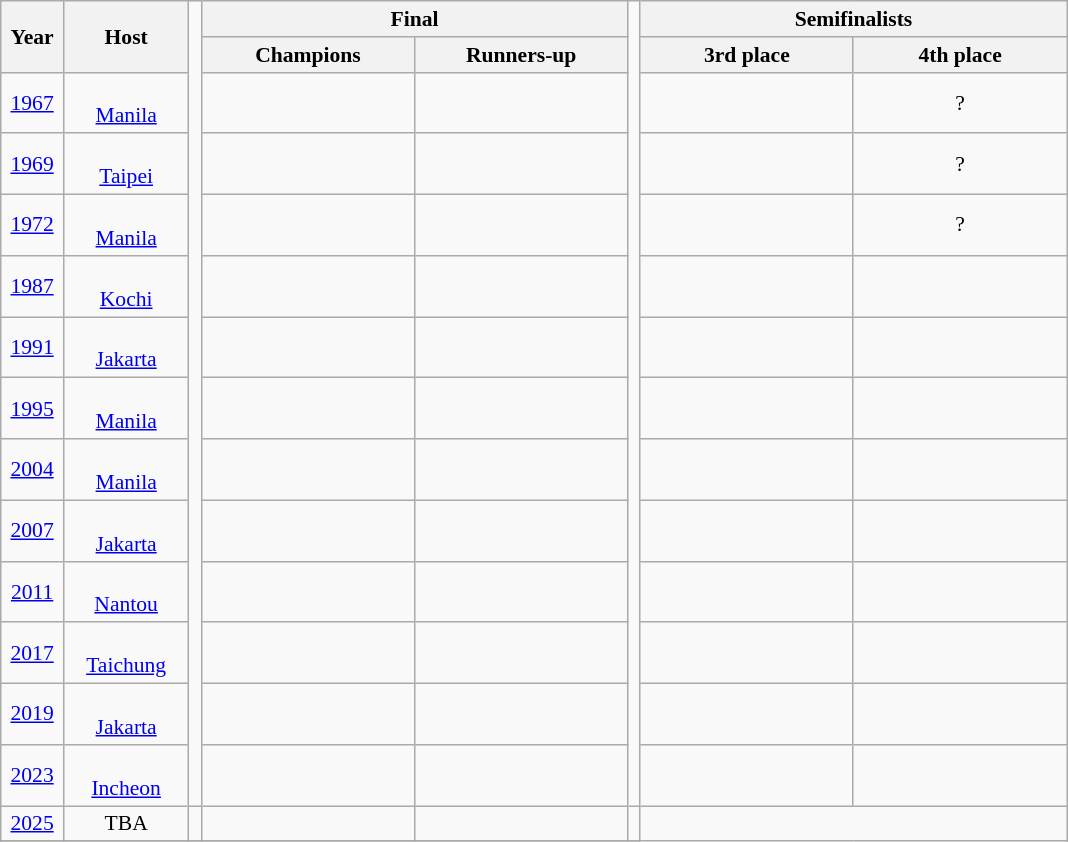<table class="wikitable" style="font-size:90%; text-align: center;">
<tr>
<th rowspan=2 width=5%>Year</th>
<th rowspan=2 width=10%>Host</th>
<td width=1% rowspan=14 style="border-top:none;border-bottom:none;"></td>
<th colspan=2>Final</th>
<td width=1% rowspan=14 style="border-top:none;border-bottom:none;"></td>
<th colspan=2>Semifinalists</th>
</tr>
<tr>
<th width=17%>Champions</th>
<th width=17%>Runners-up</th>
<th width=17%>3rd place</th>
<th width=17%>4th place</th>
</tr>
<tr>
<td><a href='#'>1967</a></td>
<td><br><a href='#'>Manila</a></td>
<td><strong></strong></td>
<td></td>
<td></td>
<td>?</td>
</tr>
<tr>
<td><a href='#'>1969</a></td>
<td><br><a href='#'>Taipei</a></td>
<td><strong></strong></td>
<td></td>
<td></td>
<td>?</td>
</tr>
<tr>
<td><a href='#'>1972</a></td>
<td><br><a href='#'>Manila</a></td>
<td><strong></strong></td>
<td></td>
<td></td>
<td>?</td>
</tr>
<tr>
<td><a href='#'>1987</a></td>
<td><br><a href='#'>Kochi</a></td>
<td><strong></strong></td>
<td></td>
<td></td>
<td></td>
</tr>
<tr>
<td><a href='#'>1991</a></td>
<td><br><a href='#'>Jakarta</a></td>
<td><strong></strong></td>
<td></td>
<td></td>
<td></td>
</tr>
<tr>
<td><a href='#'>1995</a></td>
<td><br><a href='#'>Manila</a></td>
<td><strong></strong></td>
<td></td>
<td></td>
<td></td>
</tr>
<tr>
<td><a href='#'>2004</a></td>
<td><br><a href='#'>Manila</a></td>
<td><strong></strong></td>
<td></td>
<td></td>
<td></td>
</tr>
<tr>
<td><a href='#'>2007</a></td>
<td><br><a href='#'>Jakarta</a></td>
<td><strong></strong></td>
<td></td>
<td></td>
<td></td>
</tr>
<tr>
<td><a href='#'>2011</a></td>
<td><br><a href='#'>Nantou</a></td>
<td><strong></strong></td>
<td></td>
<td></td>
<td></td>
</tr>
<tr>
<td><a href='#'>2017</a></td>
<td><br><a href='#'>Taichung</a></td>
<td><strong></strong></td>
<td></td>
<td></td>
<td></td>
</tr>
<tr>
<td><a href='#'>2019</a></td>
<td><br><a href='#'>Jakarta</a></td>
<td><strong></strong></td>
<td></td>
<td></td>
<td></td>
</tr>
<tr>
<td><a href='#'>2023</a></td>
<td><br><a href='#'>Incheon</a></td>
<td><strong></strong></td>
<td></td>
<td></td>
<td></td>
</tr>
<tr>
<td><a href='#'>2025</a></td>
<td>TBA</td>
<td></td>
<td></td>
<td></td>
<td></td>
</tr>
<tr>
</tr>
</table>
